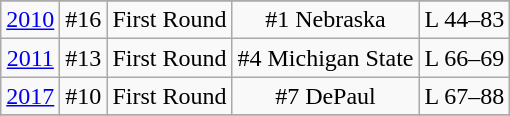<table class="wikitable" style="text-align:center">
<tr>
</tr>
<tr>
<td rowspan=1><a href='#'>2010</a></td>
<td>#16</td>
<td>First Round</td>
<td>#1 Nebraska</td>
<td>L 44–83</td>
</tr>
<tr style="text-align:center;">
<td rowspan=1><a href='#'>2011</a></td>
<td>#13</td>
<td>First Round</td>
<td>#4 Michigan State</td>
<td>L 66–69</td>
</tr>
<tr style="text-align:center;">
<td rowspan=1><a href='#'>2017</a></td>
<td>#10</td>
<td>First Round</td>
<td>#7 DePaul</td>
<td>L 67–88</td>
</tr>
<tr style="text-align:center;">
</tr>
</table>
